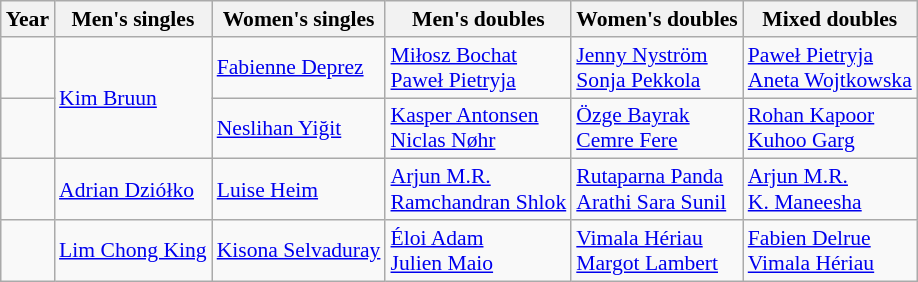<table class=wikitable style="font-size:90%;">
<tr>
<th>Year</th>
<th>Men's singles</th>
<th>Women's singles</th>
<th>Men's doubles</th>
<th>Women's doubles</th>
<th>Mixed doubles</th>
</tr>
<tr>
<td></td>
<td rowspan=2> <a href='#'>Kim Bruun</a></td>
<td> <a href='#'>Fabienne Deprez</a></td>
<td> <a href='#'>Miłosz Bochat</a><br> <a href='#'>Paweł Pietryja</a></td>
<td> <a href='#'>Jenny Nyström</a><br> <a href='#'>Sonja Pekkola</a></td>
<td> <a href='#'>Paweł Pietryja</a><br> <a href='#'>Aneta Wojtkowska</a></td>
</tr>
<tr>
<td></td>
<td> <a href='#'>Neslihan Yiğit</a></td>
<td> <a href='#'>Kasper Antonsen</a><br> <a href='#'>Niclas Nøhr</a></td>
<td> <a href='#'>Özge Bayrak</a><br> <a href='#'>Cemre Fere</a></td>
<td> <a href='#'>Rohan Kapoor</a><br> <a href='#'>Kuhoo Garg</a></td>
</tr>
<tr>
<td></td>
<td> <a href='#'>Adrian Dziółko</a></td>
<td> <a href='#'>Luise Heim</a></td>
<td> <a href='#'>Arjun M.R.</a><br> <a href='#'>Ramchandran Shlok</a></td>
<td> <a href='#'>Rutaparna Panda</a><br> <a href='#'>Arathi Sara Sunil</a></td>
<td> <a href='#'>Arjun M.R.</a><br> <a href='#'>K. Maneesha</a></td>
</tr>
<tr>
<td></td>
<td> <a href='#'>Lim Chong King</a></td>
<td> <a href='#'>Kisona Selvaduray</a></td>
<td> <a href='#'>Éloi Adam</a><br> <a href='#'>Julien Maio</a></td>
<td> <a href='#'>Vimala Hériau</a><br> <a href='#'>Margot Lambert</a></td>
<td> <a href='#'>Fabien Delrue</a><br> <a href='#'>Vimala Hériau</a></td>
</tr>
</table>
